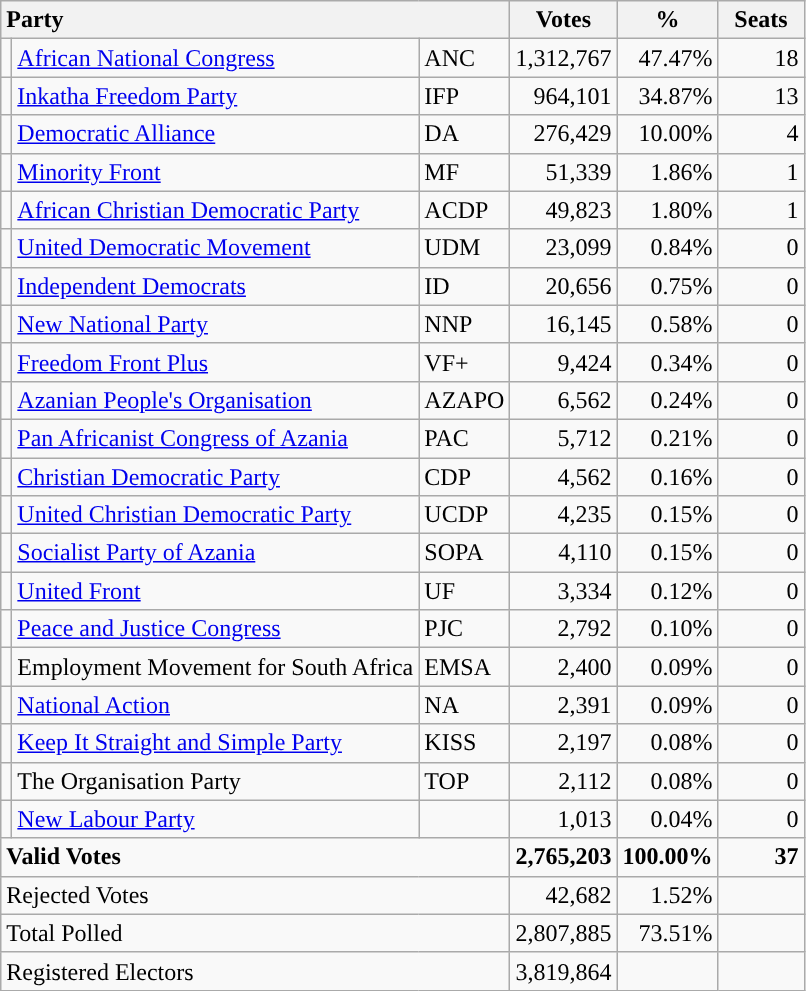<table class="wikitable" border="1" style="text-align:right">
<tr>
<th style="text-align:left;" colspan=3>Party</th>
<th align=center width="50">Votes</th>
<th align=center width="50">%</th>
<th align=center width="50">Seats</th>
</tr>
<tr>
<td style="background:"></td>
<td align=left><a href='#'>African National Congress</a></td>
<td align=left>ANC</td>
<td>1,312,767</td>
<td>47.47%</td>
<td>18</td>
</tr>
<tr>
<td style="background:"></td>
<td align=left><a href='#'>Inkatha Freedom Party</a></td>
<td align=left>IFP</td>
<td>964,101</td>
<td>34.87%</td>
<td>13</td>
</tr>
<tr>
<td style="background:"></td>
<td align=left><a href='#'>Democratic Alliance</a></td>
<td align=left>DA</td>
<td>276,429</td>
<td>10.00%</td>
<td>4</td>
</tr>
<tr>
<td style="background:"></td>
<td align=left><a href='#'>Minority Front</a></td>
<td align=left>MF</td>
<td>51,339</td>
<td>1.86%</td>
<td>1</td>
</tr>
<tr>
<td style="background:"></td>
<td align=left><a href='#'>African Christian Democratic Party</a></td>
<td align=left>ACDP</td>
<td>49,823</td>
<td>1.80%</td>
<td>1</td>
</tr>
<tr>
<td style="background:"></td>
<td align=left><a href='#'>United Democratic Movement</a></td>
<td align=left>UDM</td>
<td>23,099</td>
<td>0.84%</td>
<td>0</td>
</tr>
<tr>
<td style="background:"></td>
<td align=left><a href='#'>Independent Democrats</a></td>
<td align=left>ID</td>
<td>20,656</td>
<td>0.75%</td>
<td>0</td>
</tr>
<tr>
<td style="background:"></td>
<td align=left><a href='#'>New National Party</a></td>
<td align=left>NNP</td>
<td>16,145</td>
<td>0.58%</td>
<td>0</td>
</tr>
<tr>
<td style="background:"></td>
<td align=left><a href='#'>Freedom Front Plus</a></td>
<td align=left>VF+</td>
<td>9,424</td>
<td>0.34%</td>
<td>0</td>
</tr>
<tr>
<td style="background:"></td>
<td align=left><a href='#'>Azanian People's Organisation</a></td>
<td align=left>AZAPO</td>
<td>6,562</td>
<td>0.24%</td>
<td>0</td>
</tr>
<tr>
<td style="background:"></td>
<td align=left><a href='#'>Pan Africanist Congress of Azania</a></td>
<td align=left>PAC</td>
<td>5,712</td>
<td>0.21%</td>
<td>0</td>
</tr>
<tr>
<td style="background:"></td>
<td align=left><a href='#'>Christian Democratic Party</a></td>
<td align=left>CDP</td>
<td>4,562</td>
<td>0.16%</td>
<td>0</td>
</tr>
<tr>
<td style="background:"></td>
<td align=left><a href='#'>United Christian Democratic Party</a></td>
<td align=left>UCDP</td>
<td>4,235</td>
<td>0.15%</td>
<td>0</td>
</tr>
<tr>
<td style="background:"></td>
<td align=left><a href='#'>Socialist Party of Azania</a></td>
<td align=left>SOPA</td>
<td>4,110</td>
<td>0.15%</td>
<td>0</td>
</tr>
<tr>
<td></td>
<td align=left><a href='#'>United Front</a></td>
<td align=left>UF</td>
<td>3,334</td>
<td>0.12%</td>
<td>0</td>
</tr>
<tr>
<td></td>
<td align=left><a href='#'>Peace and Justice Congress</a></td>
<td align=left>PJC</td>
<td>2,792</td>
<td>0.10%</td>
<td>0</td>
</tr>
<tr>
<td></td>
<td align=left>Employment Movement for South Africa</td>
<td align=left>EMSA</td>
<td>2,400</td>
<td>0.09%</td>
<td>0</td>
</tr>
<tr>
<td></td>
<td align=left><a href='#'>National Action</a></td>
<td align=left>NA</td>
<td>2,391</td>
<td>0.09%</td>
<td>0</td>
</tr>
<tr>
<td style="background:"></td>
<td align=left><a href='#'>Keep It Straight and Simple Party</a></td>
<td align=left>KISS</td>
<td>2,197</td>
<td>0.08%</td>
<td>0</td>
</tr>
<tr>
<td></td>
<td align=left>The Organisation Party</td>
<td align=left>TOP</td>
<td>2,112</td>
<td>0.08%</td>
<td>0</td>
</tr>
<tr>
<td></td>
<td align=left><a href='#'>New Labour Party</a></td>
<td></td>
<td>1,013</td>
<td>0.04%</td>
<td>0</td>
</tr>
<tr style="font-weight:bold">
<td align=left colspan=3>Valid Votes</td>
<td>2,765,203</td>
<td>100.00%</td>
<td>37</td>
</tr>
<tr>
<td align=left colspan=3>Rejected Votes</td>
<td>42,682</td>
<td>1.52%</td>
<td></td>
</tr>
<tr>
<td align=left colspan=3>Total Polled</td>
<td>2,807,885</td>
<td>73.51%</td>
<td></td>
</tr>
<tr>
<td align=left colspan=3>Registered Electors</td>
<td>3,819,864</td>
<td></td>
<td></td>
</tr>
</table>
